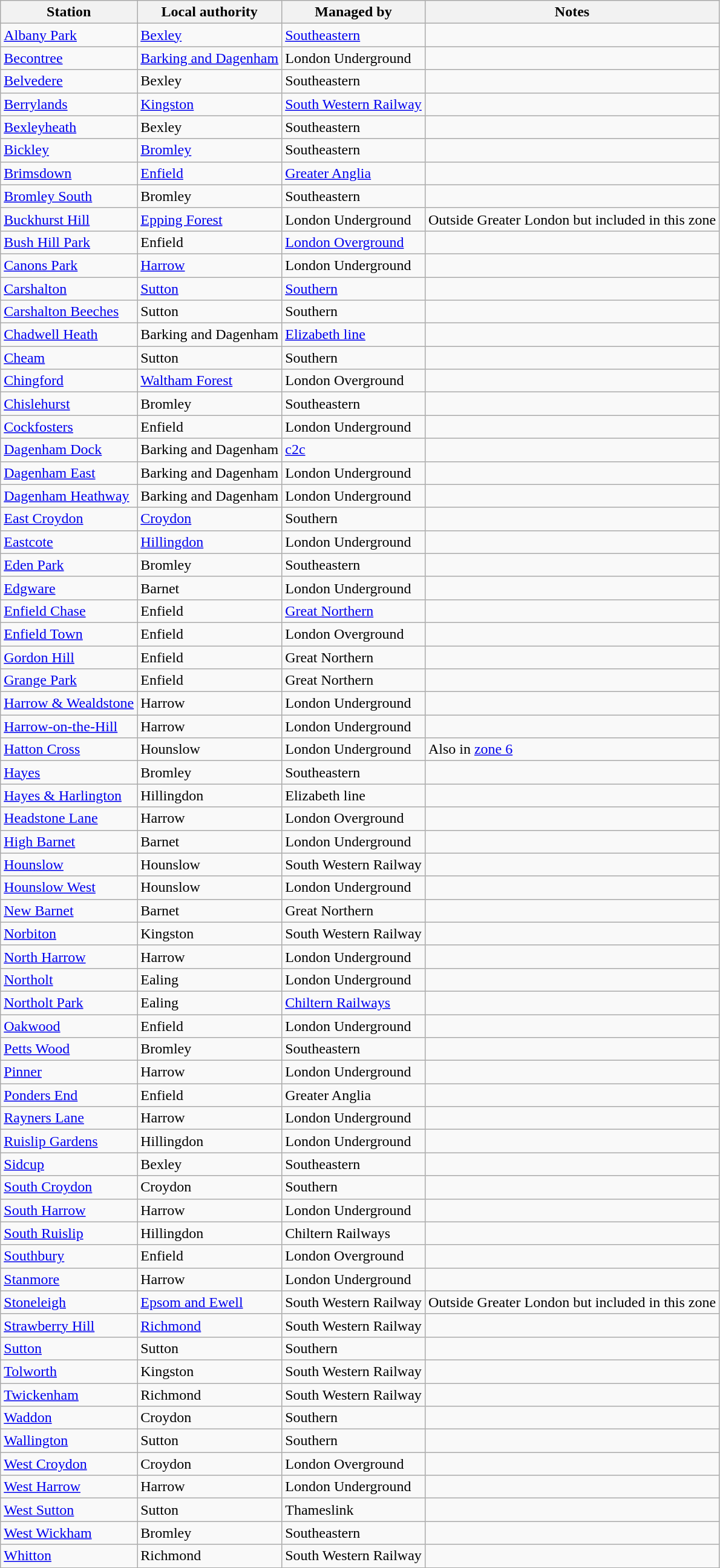<table class="wikitable sortable">
<tr>
<th>Station</th>
<th>Local authority</th>
<th>Managed by</th>
<th>Notes</th>
</tr>
<tr>
<td><a href='#'>Albany Park</a></td>
<td><a href='#'>Bexley</a></td>
<td><a href='#'>Southeastern</a></td>
<td></td>
</tr>
<tr>
<td><a href='#'>Becontree</a></td>
<td><a href='#'>Barking and Dagenham</a></td>
<td>London Underground</td>
<td></td>
</tr>
<tr>
<td><a href='#'>Belvedere</a></td>
<td>Bexley</td>
<td>Southeastern</td>
<td></td>
</tr>
<tr>
<td><a href='#'>Berrylands</a></td>
<td><a href='#'>Kingston</a></td>
<td><a href='#'>South Western Railway</a></td>
<td></td>
</tr>
<tr>
<td><a href='#'>Bexleyheath</a></td>
<td>Bexley</td>
<td>Southeastern</td>
<td></td>
</tr>
<tr>
<td><a href='#'>Bickley</a></td>
<td><a href='#'>Bromley</a></td>
<td>Southeastern</td>
<td></td>
</tr>
<tr>
<td><a href='#'>Brimsdown</a></td>
<td><a href='#'>Enfield</a></td>
<td><a href='#'>Greater Anglia</a></td>
<td></td>
</tr>
<tr>
<td><a href='#'>Bromley South</a></td>
<td>Bromley</td>
<td>Southeastern</td>
<td></td>
</tr>
<tr>
<td><a href='#'>Buckhurst Hill</a></td>
<td><a href='#'>Epping Forest</a></td>
<td>London Underground</td>
<td>Outside Greater London but included in this zone</td>
</tr>
<tr>
<td><a href='#'>Bush Hill Park</a></td>
<td>Enfield</td>
<td><a href='#'>London Overground</a></td>
<td></td>
</tr>
<tr>
<td><a href='#'>Canons Park</a></td>
<td><a href='#'>Harrow</a></td>
<td>London Underground</td>
<td></td>
</tr>
<tr>
<td><a href='#'>Carshalton</a></td>
<td><a href='#'>Sutton</a></td>
<td><a href='#'>Southern</a></td>
<td></td>
</tr>
<tr>
<td><a href='#'>Carshalton Beeches</a></td>
<td>Sutton</td>
<td>Southern</td>
<td></td>
</tr>
<tr>
<td><a href='#'>Chadwell Heath</a></td>
<td>Barking and Dagenham</td>
<td><a href='#'>Elizabeth line</a></td>
<td></td>
</tr>
<tr>
<td><a href='#'>Cheam</a></td>
<td>Sutton</td>
<td>Southern</td>
<td></td>
</tr>
<tr>
<td><a href='#'>Chingford</a></td>
<td><a href='#'>Waltham Forest</a></td>
<td>London Overground</td>
<td></td>
</tr>
<tr>
<td><a href='#'>Chislehurst</a></td>
<td>Bromley</td>
<td>Southeastern</td>
<td></td>
</tr>
<tr>
<td><a href='#'>Cockfosters</a></td>
<td>Enfield</td>
<td>London Underground</td>
<td></td>
</tr>
<tr>
<td><a href='#'>Dagenham Dock</a></td>
<td>Barking and Dagenham</td>
<td><a href='#'>c2c</a></td>
<td></td>
</tr>
<tr>
<td><a href='#'>Dagenham East</a></td>
<td>Barking and Dagenham</td>
<td>London Underground</td>
<td></td>
</tr>
<tr>
<td><a href='#'>Dagenham Heathway</a></td>
<td>Barking and Dagenham</td>
<td>London Underground</td>
<td></td>
</tr>
<tr>
<td><a href='#'>East Croydon</a></td>
<td><a href='#'>Croydon</a></td>
<td>Southern</td>
<td></td>
</tr>
<tr>
<td><a href='#'>Eastcote</a></td>
<td><a href='#'>Hillingdon</a></td>
<td>London Underground</td>
<td></td>
</tr>
<tr>
<td><a href='#'>Eden Park</a></td>
<td>Bromley</td>
<td>Southeastern</td>
<td></td>
</tr>
<tr>
<td><a href='#'>Edgware</a></td>
<td>Barnet</td>
<td>London Underground</td>
<td></td>
</tr>
<tr>
<td><a href='#'>Enfield Chase</a></td>
<td>Enfield</td>
<td><a href='#'>Great Northern</a></td>
<td></td>
</tr>
<tr>
<td><a href='#'>Enfield Town</a></td>
<td>Enfield</td>
<td>London Overground</td>
<td></td>
</tr>
<tr>
<td><a href='#'>Gordon Hill</a></td>
<td>Enfield</td>
<td>Great Northern</td>
<td></td>
</tr>
<tr>
<td><a href='#'>Grange Park</a></td>
<td>Enfield</td>
<td>Great Northern</td>
<td></td>
</tr>
<tr>
<td><a href='#'>Harrow & Wealdstone</a></td>
<td>Harrow</td>
<td>London Underground</td>
<td></td>
</tr>
<tr>
<td><a href='#'>Harrow-on-the-Hill</a></td>
<td>Harrow</td>
<td>London Underground</td>
<td></td>
</tr>
<tr>
<td><a href='#'>Hatton Cross</a></td>
<td>Hounslow</td>
<td>London Underground</td>
<td>Also in <a href='#'>zone 6</a></td>
</tr>
<tr>
<td><a href='#'>Hayes</a></td>
<td>Bromley</td>
<td>Southeastern</td>
<td></td>
</tr>
<tr>
<td><a href='#'>Hayes & Harlington</a></td>
<td>Hillingdon</td>
<td>Elizabeth line</td>
<td></td>
</tr>
<tr>
<td><a href='#'>Headstone Lane</a></td>
<td>Harrow</td>
<td>London Overground</td>
<td></td>
</tr>
<tr>
<td><a href='#'>High Barnet</a></td>
<td>Barnet</td>
<td>London Underground</td>
<td></td>
</tr>
<tr>
<td><a href='#'>Hounslow</a></td>
<td>Hounslow</td>
<td>South Western Railway</td>
<td></td>
</tr>
<tr>
<td><a href='#'>Hounslow West</a></td>
<td>Hounslow</td>
<td>London Underground</td>
<td></td>
</tr>
<tr>
<td><a href='#'>New Barnet</a></td>
<td>Barnet</td>
<td>Great Northern</td>
<td></td>
</tr>
<tr>
<td><a href='#'>Norbiton</a></td>
<td>Kingston</td>
<td>South Western Railway</td>
<td></td>
</tr>
<tr>
<td><a href='#'>North Harrow</a></td>
<td>Harrow</td>
<td>London Underground</td>
<td></td>
</tr>
<tr>
<td><a href='#'>Northolt</a></td>
<td>Ealing</td>
<td>London Underground</td>
<td></td>
</tr>
<tr>
<td><a href='#'>Northolt Park</a></td>
<td>Ealing</td>
<td><a href='#'>Chiltern Railways</a></td>
<td></td>
</tr>
<tr>
<td><a href='#'>Oakwood</a></td>
<td>Enfield</td>
<td>London Underground</td>
<td></td>
</tr>
<tr>
<td><a href='#'>Petts Wood</a></td>
<td>Bromley</td>
<td>Southeastern</td>
<td></td>
</tr>
<tr>
<td><a href='#'>Pinner</a></td>
<td>Harrow</td>
<td>London Underground</td>
<td></td>
</tr>
<tr>
<td><a href='#'>Ponders End</a></td>
<td>Enfield</td>
<td>Greater Anglia</td>
<td></td>
</tr>
<tr>
<td><a href='#'>Rayners Lane</a></td>
<td>Harrow</td>
<td>London Underground</td>
<td></td>
</tr>
<tr>
<td><a href='#'>Ruislip Gardens</a></td>
<td>Hillingdon</td>
<td>London Underground</td>
<td></td>
</tr>
<tr>
<td><a href='#'>Sidcup</a></td>
<td>Bexley</td>
<td>Southeastern</td>
<td></td>
</tr>
<tr>
<td><a href='#'>South Croydon</a></td>
<td>Croydon</td>
<td>Southern</td>
<td></td>
</tr>
<tr>
<td><a href='#'>South Harrow</a></td>
<td>Harrow</td>
<td>London Underground</td>
<td></td>
</tr>
<tr>
<td><a href='#'>South Ruislip</a></td>
<td>Hillingdon</td>
<td>Chiltern Railways</td>
<td></td>
</tr>
<tr>
<td><a href='#'>Southbury</a></td>
<td>Enfield</td>
<td>London Overground</td>
<td></td>
</tr>
<tr>
<td><a href='#'>Stanmore</a></td>
<td>Harrow</td>
<td>London Underground</td>
<td></td>
</tr>
<tr>
<td><a href='#'>Stoneleigh</a></td>
<td><a href='#'>Epsom and Ewell</a></td>
<td>South Western Railway</td>
<td>Outside Greater London but included in this zone</td>
</tr>
<tr>
<td><a href='#'>Strawberry Hill</a></td>
<td><a href='#'>Richmond</a></td>
<td>South Western Railway</td>
<td></td>
</tr>
<tr>
<td><a href='#'>Sutton</a></td>
<td>Sutton</td>
<td>Southern</td>
<td></td>
</tr>
<tr>
<td><a href='#'>Tolworth</a></td>
<td>Kingston</td>
<td>South Western Railway</td>
<td></td>
</tr>
<tr>
<td><a href='#'>Twickenham</a></td>
<td>Richmond</td>
<td>South Western Railway</td>
<td></td>
</tr>
<tr>
<td><a href='#'>Waddon</a></td>
<td>Croydon</td>
<td>Southern</td>
<td></td>
</tr>
<tr>
<td><a href='#'>Wallington</a></td>
<td>Sutton</td>
<td>Southern</td>
<td></td>
</tr>
<tr>
<td><a href='#'>West Croydon</a></td>
<td>Croydon</td>
<td>London Overground</td>
<td></td>
</tr>
<tr>
<td><a href='#'>West Harrow</a></td>
<td>Harrow</td>
<td>London Underground</td>
<td></td>
</tr>
<tr>
<td><a href='#'>West Sutton</a></td>
<td>Sutton</td>
<td>Thameslink</td>
<td></td>
</tr>
<tr>
<td><a href='#'>West Wickham</a></td>
<td>Bromley</td>
<td>Southeastern</td>
<td></td>
</tr>
<tr>
<td><a href='#'>Whitton</a></td>
<td>Richmond</td>
<td>South Western Railway</td>
<td></td>
</tr>
<tr>
</tr>
</table>
